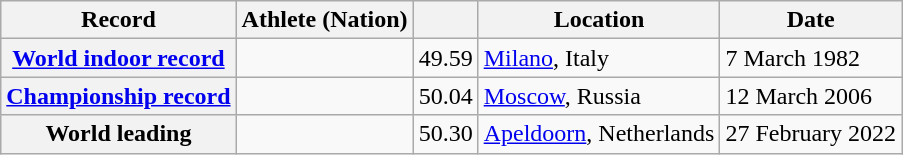<table class="wikitable">
<tr>
<th scope="col">Record</th>
<th scope="col">Athlete (Nation)</th>
<th scope="col"></th>
<th scope="col">Location</th>
<th scope="col">Date</th>
</tr>
<tr>
<th scope="row"><a href='#'>World indoor record</a></th>
<td></td>
<td>49.59</td>
<td><a href='#'>Milano</a>, Italy</td>
<td>7 March 1982</td>
</tr>
<tr>
<th scope="row"><a href='#'>Championship record</a></th>
<td></td>
<td>50.04</td>
<td><a href='#'>Moscow</a>, Russia</td>
<td>12 March 2006</td>
</tr>
<tr>
<th scope="row">World leading</th>
<td></td>
<td>50.30</td>
<td><a href='#'>Apeldoorn</a>, Netherlands</td>
<td>27 February 2022</td>
</tr>
</table>
